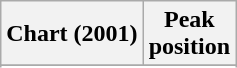<table class="wikitable sortable plainrowheaders" style="text-align:center">
<tr>
<th scope="col">Chart (2001)</th>
<th scope="col">Peak<br> position</th>
</tr>
<tr>
</tr>
<tr>
</tr>
<tr>
</tr>
<tr>
</tr>
<tr>
</tr>
</table>
